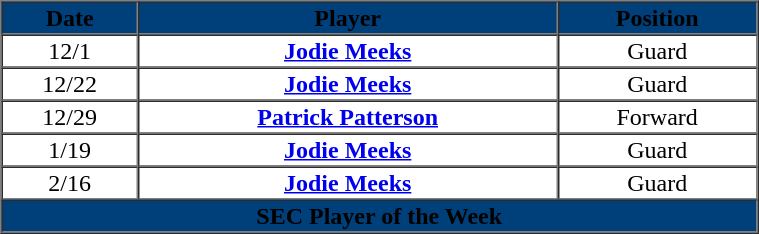<table cellpadding="1" border="1" cellspacing="0" width="40%">
<tr>
<th bgcolor="#00407a"><span>Date</span></th>
<th bgcolor="#00407a"><span>Player</span></th>
<th bgcolor="#00407a"><span>Position</span></th>
</tr>
<tr align="center">
</tr>
<tr align="center">
<td>12/1 </td>
<td><strong><a href='#'>Jodie Meeks</a></strong></td>
<td>Guard</td>
</tr>
<tr align="center">
<td>12/22 </td>
<td><strong><a href='#'>Jodie Meeks</a></strong></td>
<td>Guard</td>
</tr>
<tr align="center">
<td>12/29 </td>
<td><strong><a href='#'>Patrick Patterson</a></strong></td>
<td>Forward</td>
</tr>
<tr align="center">
<td>1/19 </td>
<td><strong><a href='#'>Jodie Meeks</a></strong></td>
<td>Guard</td>
</tr>
<tr align="center">
<td>2/16 </td>
<td><strong><a href='#'>Jodie Meeks</a></strong></td>
<td>Guard</td>
</tr>
<tr align="center">
<td colspan=3 bgcolor="#00407a"><span><strong>SEC Player of the Week</strong></span></td>
</tr>
</table>
